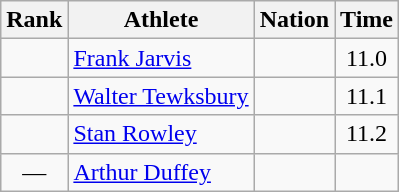<table class="wikitable sortable" style="text-align:center">
<tr>
<th>Rank</th>
<th>Athlete</th>
<th>Nation</th>
<th>Time</th>
</tr>
<tr>
<td></td>
<td align=left><a href='#'>Frank Jarvis</a></td>
<td align=left></td>
<td>11.0</td>
</tr>
<tr>
<td></td>
<td align=left><a href='#'>Walter Tewksbury</a></td>
<td align=left></td>
<td>11.1</td>
</tr>
<tr>
<td></td>
<td align=left><a href='#'>Stan Rowley</a></td>
<td align=left></td>
<td>11.2</td>
</tr>
<tr>
<td data-sort-value=4>—</td>
<td align=left><a href='#'>Arthur Duffey</a></td>
<td align=left></td>
<td></td>
</tr>
</table>
